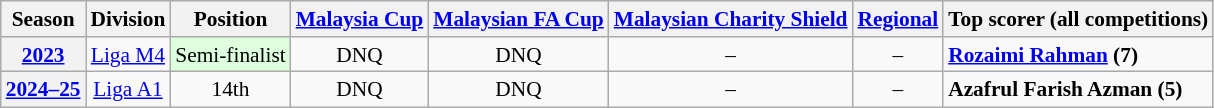<table class="wikitable" style="font-size:89%;">
<tr>
<th>Season</th>
<th>Division</th>
<th>Position</th>
<th><a href='#'>Malaysia Cup</a></th>
<th><a href='#'>Malaysian FA Cup</a></th>
<th><a href='#'>Malaysian Charity Shield</a></th>
<th><a href='#'>Regional</a></th>
<th>Top scorer (all competitions)</th>
</tr>
<tr>
<th style="text-align:center;"><a href='#'>2023</a></th>
<td style="text-align:center;"><a href='#'>Liga M4</a></td>
<td bgcolor="#DDFFDD" style="text-align:center;">Semi-finalist</td>
<td style="text-align:center;">DNQ</td>
<td style="text-align:center;">DNQ</td>
<td style="text-align:center;">–</td>
<td style="text-align:center;">–</td>
<td><strong> <a href='#'>Rozaimi Rahman</a> (7)</strong></td>
</tr>
<tr>
<th style="text-align:center;"><a href='#'>2024–25</a></th>
<td style="text-align:center;"><a href='#'>Liga A1</a></td>
<td style="text-align:center;">14th</td>
<td style="text-align:center;">DNQ</td>
<td style="text-align:center;">DNQ</td>
<td style="text-align:center;">–</td>
<td style="text-align:center;">–</td>
<td><strong> Azafrul Farish Azman (5)</strong></td>
</tr>
</table>
